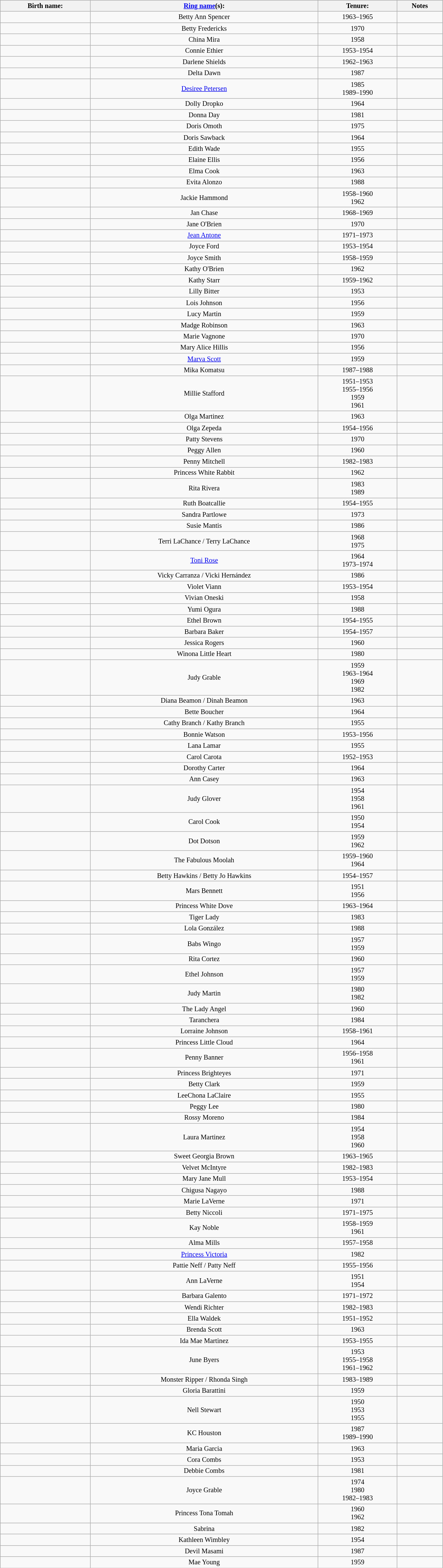<table class="sortable wikitable" style="font-size:85%; text-align:center; width:70%;">
<tr>
<th>Birth name:</th>
<th><a href='#'>Ring name</a>(s):</th>
<th>Tenure:</th>
<th>Notes</th>
</tr>
<tr>
<td></td>
<td>Betty Ann Spencer</td>
<td sort>1963–1965</td>
<td></td>
</tr>
<tr>
<td></td>
<td>Betty Fredericks</td>
<td sort>1970</td>
<td></td>
</tr>
<tr>
<td></td>
<td>China Mira</td>
<td sort>1958</td>
<td></td>
</tr>
<tr>
<td></td>
<td>Connie Ethier</td>
<td sort>1953–1954</td>
<td></td>
</tr>
<tr>
<td></td>
<td>Darlene Shields</td>
<td sort>1962–1963</td>
<td></td>
</tr>
<tr>
<td></td>
<td>Delta Dawn</td>
<td sort>1987</td>
<td></td>
</tr>
<tr>
<td></td>
<td><a href='#'>Desiree Petersen</a></td>
<td sort>1985<br>1989–1990</td>
<td></td>
</tr>
<tr>
<td></td>
<td>Dolly Dropko</td>
<td sort>1964</td>
<td></td>
</tr>
<tr>
<td></td>
<td>Donna Day</td>
<td sort>1981</td>
<td></td>
</tr>
<tr>
<td></td>
<td>Doris Omoth</td>
<td sort>1975</td>
<td></td>
</tr>
<tr>
<td></td>
<td>Doris Sawback</td>
<td sort>1964</td>
<td></td>
</tr>
<tr>
<td></td>
<td>Edith Wade</td>
<td sort>1955</td>
<td></td>
</tr>
<tr>
<td></td>
<td>Elaine Ellis</td>
<td sort>1956</td>
<td></td>
</tr>
<tr>
<td></td>
<td>Elma Cook</td>
<td sort>1963</td>
<td></td>
</tr>
<tr>
<td></td>
<td>Evita Alonzo</td>
<td sort>1988</td>
<td></td>
</tr>
<tr>
<td></td>
<td>Jackie Hammond</td>
<td sort>1958–1960<br>1962</td>
<td></td>
</tr>
<tr>
<td></td>
<td>Jan Chase</td>
<td sort>1968–1969</td>
<td></td>
</tr>
<tr>
<td></td>
<td>Jane O'Brien</td>
<td sort>1970</td>
<td></td>
</tr>
<tr>
<td></td>
<td><a href='#'>Jean Antone</a></td>
<td sort>1971–1973</td>
<td></td>
</tr>
<tr>
<td></td>
<td>Joyce Ford</td>
<td sort>1953–1954</td>
<td></td>
</tr>
<tr>
<td></td>
<td>Joyce Smith</td>
<td sort>1958–1959</td>
<td></td>
</tr>
<tr>
<td></td>
<td>Kathy O'Brien</td>
<td sort>1962</td>
<td></td>
</tr>
<tr>
<td></td>
<td>Kathy Starr</td>
<td sort>1959–1962</td>
<td></td>
</tr>
<tr>
<td></td>
<td>Lilly Bitter</td>
<td sort>1953</td>
<td></td>
</tr>
<tr>
<td></td>
<td>Lois Johnson</td>
<td sort>1956</td>
<td></td>
</tr>
<tr>
<td></td>
<td>Lucy Martin</td>
<td sort>1959</td>
<td></td>
</tr>
<tr>
<td></td>
<td>Madge Robinson</td>
<td sort>1963</td>
<td></td>
</tr>
<tr>
<td></td>
<td>Marie Vagnone</td>
<td sort>1970</td>
<td></td>
</tr>
<tr>
<td></td>
<td>Mary Alice Hillis</td>
<td sort>1956</td>
<td></td>
</tr>
<tr>
<td></td>
<td><a href='#'>Marva Scott</a></td>
<td sort>1959</td>
<td></td>
</tr>
<tr>
<td></td>
<td>Mika Komatsu</td>
<td sort>1987–1988</td>
<td></td>
</tr>
<tr>
<td></td>
<td>Millie Stafford</td>
<td sort>1951–1953<br>1955–1956<br>1959<br>1961</td>
<td></td>
</tr>
<tr>
<td></td>
<td>Olga Martinez</td>
<td sort>1963</td>
<td></td>
</tr>
<tr>
<td></td>
<td>Olga Zepeda</td>
<td sort>1954–1956</td>
<td></td>
</tr>
<tr>
<td></td>
<td>Patty Stevens</td>
<td sort>1970</td>
<td></td>
</tr>
<tr>
<td></td>
<td>Peggy Allen</td>
<td sort>1960</td>
<td></td>
</tr>
<tr>
<td></td>
<td>Penny Mitchell</td>
<td sort>1982–1983</td>
<td></td>
</tr>
<tr>
<td></td>
<td>Princess White Rabbit</td>
<td sort>1962</td>
<td></td>
</tr>
<tr>
<td></td>
<td>Rita Rivera</td>
<td sort>1983<br>1989</td>
<td></td>
</tr>
<tr>
<td></td>
<td>Ruth Boatcallie</td>
<td sort>1954–1955</td>
<td></td>
</tr>
<tr>
<td></td>
<td>Sandra Partlowe</td>
<td sort>1973</td>
<td></td>
</tr>
<tr>
<td></td>
<td>Susie Mantis</td>
<td sort>1986</td>
<td></td>
</tr>
<tr>
<td></td>
<td>Terri LaChance / Terry LaChance</td>
<td sort>1968<br>1975</td>
<td></td>
</tr>
<tr>
<td></td>
<td><a href='#'>Toni Rose</a></td>
<td sort>1964<br>1973–1974</td>
<td></td>
</tr>
<tr>
<td></td>
<td>Vicky Carranza / Vicki Hernández</td>
<td sort>1986</td>
<td></td>
</tr>
<tr>
<td></td>
<td>Violet Viann</td>
<td sort>1953–1954</td>
<td></td>
</tr>
<tr>
<td></td>
<td>Vivian Oneski</td>
<td sort>1958</td>
<td></td>
</tr>
<tr>
<td></td>
<td>Yumi Ogura</td>
<td sort>1988</td>
<td></td>
</tr>
<tr>
<td></td>
<td>Ethel Brown</td>
<td sort>1954–1955</td>
<td></td>
</tr>
<tr>
<td></td>
<td>Barbara Baker</td>
<td sort>1954–1957</td>
<td></td>
</tr>
<tr>
<td></td>
<td>Jessica Rogers</td>
<td sort>1960</td>
<td></td>
</tr>
<tr>
<td></td>
<td>Winona Little Heart</td>
<td sort>1980</td>
<td></td>
</tr>
<tr>
<td></td>
<td>Judy Grable</td>
<td sort>1959<br>1963–1964<br>1969<br>1982</td>
<td></td>
</tr>
<tr>
<td></td>
<td>Diana Beamon / Dinah Beamon</td>
<td sort>1963</td>
<td></td>
</tr>
<tr>
<td></td>
<td>Bette Boucher</td>
<td sort>1964</td>
<td></td>
</tr>
<tr>
<td></td>
<td>Cathy Branch / Kathy Branch</td>
<td sort>1955</td>
<td></td>
</tr>
<tr>
<td></td>
<td>Bonnie Watson</td>
<td sort>1953–1956</td>
<td></td>
</tr>
<tr>
<td></td>
<td>Lana Lamar</td>
<td sort>1955</td>
<td></td>
</tr>
<tr>
<td></td>
<td>Carol Carota</td>
<td sort>1952–1953</td>
<td></td>
</tr>
<tr>
<td></td>
<td>Dorothy Carter</td>
<td sort>1964</td>
<td></td>
</tr>
<tr>
<td></td>
<td>Ann Casey</td>
<td sort>1963</td>
<td></td>
</tr>
<tr>
<td></td>
<td>Judy Glover</td>
<td sort>1954<br>1958<br>1961</td>
<td></td>
</tr>
<tr>
<td></td>
<td>Carol Cook</td>
<td sort>1950<br>1954</td>
<td></td>
</tr>
<tr>
<td></td>
<td>Dot Dotson</td>
<td sort>1959<br>1962</td>
<td></td>
</tr>
<tr>
<td></td>
<td>The Fabulous Moolah</td>
<td sort>1959–1960<br>1964</td>
<td></td>
</tr>
<tr>
<td></td>
<td>Betty Hawkins / Betty Jo Hawkins</td>
<td sort>1954–1957</td>
<td></td>
</tr>
<tr>
<td></td>
<td>Mars Bennett</td>
<td sort>1951<br>1956</td>
<td></td>
</tr>
<tr>
<td></td>
<td>Princess White Dove</td>
<td sort>1963–1964</td>
<td></td>
</tr>
<tr>
<td></td>
<td>Tiger Lady</td>
<td sort>1983</td>
<td></td>
</tr>
<tr>
<td></td>
<td>Lola González</td>
<td sort>1988</td>
<td></td>
</tr>
<tr>
<td></td>
<td>Babs Wingo</td>
<td sort>1957<br>1959</td>
<td></td>
</tr>
<tr>
<td></td>
<td>Rita Cortez</td>
<td sort>1960</td>
<td></td>
</tr>
<tr>
<td></td>
<td>Ethel Johnson</td>
<td sort>1957<br>1959</td>
<td></td>
</tr>
<tr>
<td></td>
<td>Judy Martin</td>
<td sort>1980<br>1982</td>
<td></td>
</tr>
<tr>
<td></td>
<td>The Lady Angel</td>
<td sort>1960</td>
<td></td>
</tr>
<tr>
<td></td>
<td>Taranchera</td>
<td sort>1984</td>
<td></td>
</tr>
<tr>
<td></td>
<td>Lorraine Johnson</td>
<td sort>1958–1961</td>
<td></td>
</tr>
<tr>
<td></td>
<td>Princess Little Cloud</td>
<td sort>1964</td>
<td></td>
</tr>
<tr>
<td></td>
<td>Penny Banner</td>
<td sort>1956–1958<br>1961</td>
<td></td>
</tr>
<tr>
<td></td>
<td>Princess Brighteyes</td>
<td sort>1971</td>
<td></td>
</tr>
<tr>
<td></td>
<td>Betty Clark</td>
<td sort>1959</td>
<td></td>
</tr>
<tr>
<td></td>
<td>LeeChona LaClaire</td>
<td sort>1955</td>
<td></td>
</tr>
<tr>
<td></td>
<td>Peggy Lee</td>
<td sort>1980</td>
<td></td>
</tr>
<tr>
<td></td>
<td>Rossy Moreno</td>
<td sort>1984</td>
<td></td>
</tr>
<tr>
<td></td>
<td>Laura Martinez</td>
<td sort>1954<br>1958<br>1960</td>
<td></td>
</tr>
<tr>
<td></td>
<td>Sweet Georgia Brown</td>
<td sort>1963–1965</td>
<td></td>
</tr>
<tr>
<td></td>
<td>Velvet McIntyre</td>
<td sort>1982–1983 </td>
<td></td>
</tr>
<tr>
<td></td>
<td>Mary Jane Mull</td>
<td sort>1953–1954</td>
<td></td>
</tr>
<tr>
<td></td>
<td>Chigusa Nagayo</td>
<td sort>1988</td>
<td></td>
</tr>
<tr>
<td></td>
<td>Marie LaVerne</td>
<td sort>1971</td>
<td></td>
</tr>
<tr>
<td></td>
<td>Betty Niccoli</td>
<td sort>1971–1975</td>
<td></td>
</tr>
<tr>
<td></td>
<td>Kay Noble</td>
<td sort>1958–1959<br>1961</td>
<td></td>
</tr>
<tr>
<td></td>
<td>Alma Mills</td>
<td sort>1957–1958</td>
<td></td>
</tr>
<tr>
<td></td>
<td><a href='#'>Princess Victoria</a></td>
<td sort>1982</td>
<td></td>
</tr>
<tr>
<td></td>
<td>Pattie Neff / Patty Neff</td>
<td sort>1955–1956</td>
<td></td>
</tr>
<tr>
<td></td>
<td>Ann LaVerne</td>
<td sort>1951<br>1954</td>
<td></td>
</tr>
<tr>
<td></td>
<td>Barbara Galento</td>
<td sort>1971–1972</td>
<td></td>
</tr>
<tr>
<td></td>
<td>Wendi Richter</td>
<td sort>1982–1983 </td>
<td></td>
</tr>
<tr>
<td></td>
<td>Ella Waldek</td>
<td sort>1951–1952</td>
<td></td>
</tr>
<tr>
<td></td>
<td>Brenda Scott</td>
<td sort>1963</td>
<td></td>
</tr>
<tr>
<td></td>
<td>Ida Mae Martinez</td>
<td sort>1953–1955</td>
<td></td>
</tr>
<tr>
<td></td>
<td>June Byers</td>
<td sort>1953<br>1955–1958<br>1961–1962</td>
<td></td>
</tr>
<tr>
<td></td>
<td>Monster Ripper / Rhonda Singh</td>
<td sort>1983–1989</td>
<td></td>
</tr>
<tr>
<td></td>
<td>Gloria Barattini</td>
<td sort>1959</td>
<td></td>
</tr>
<tr>
<td></td>
<td>Nell Stewart</td>
<td sort>1950<br>1953<br>1955</td>
<td></td>
</tr>
<tr>
<td></td>
<td>KC Houston</td>
<td sort>1987<br>1989–1990</td>
<td></td>
</tr>
<tr>
<td></td>
<td>Maria Garcia</td>
<td sort>1963</td>
<td></td>
</tr>
<tr>
<td></td>
<td>Cora Combs</td>
<td sort>1953</td>
<td></td>
</tr>
<tr>
<td></td>
<td>Debbie Combs</td>
<td sort>1981</td>
<td></td>
</tr>
<tr>
<td></td>
<td>Joyce Grable</td>
<td sort>1974<br>1980<br>1982–1983</td>
<td></td>
</tr>
<tr>
<td></td>
<td>Princess Tona Tomah</td>
<td sort>1960<br>1962</td>
<td></td>
</tr>
<tr>
<td></td>
<td>Sabrina</td>
<td sort>1982</td>
<td></td>
</tr>
<tr>
<td></td>
<td>Kathleen Wimbley</td>
<td sort>1954</td>
<td></td>
</tr>
<tr>
<td></td>
<td>Devil Masami</td>
<td sort>1987</td>
<td></td>
</tr>
<tr>
<td></td>
<td>Mae Young</td>
<td sort>1959</td>
<td></td>
</tr>
</table>
